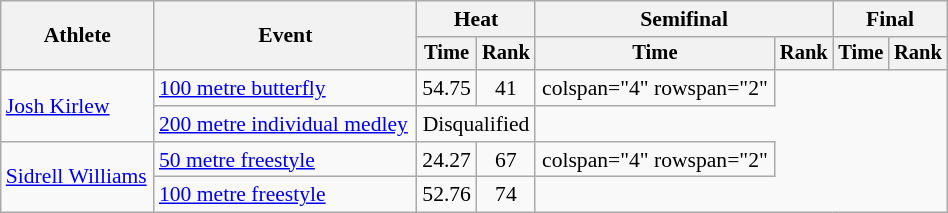<table class="wikitable" style="text-align:center; font-size:90%; width:50%;">
<tr>
<th rowspan="2">Athlete</th>
<th rowspan="2">Event</th>
<th colspan="2">Heat</th>
<th colspan="2">Semifinal</th>
<th colspan="2">Final</th>
</tr>
<tr style="font-size:95%">
<th>Time</th>
<th>Rank</th>
<th>Time</th>
<th>Rank</th>
<th>Time</th>
<th>Rank</th>
</tr>
<tr align=center>
<td align=left rowspan="2"><a href='#'>Josh Kirlew</a></td>
<td align=left><a href='#'>100 metre butterfly</a></td>
<td>54.75</td>
<td>41</td>
<td>colspan="4" rowspan="2" </td>
</tr>
<tr align=center>
<td align=left><a href='#'>200 metre individual medley</a></td>
<td colspan="2">Disqualified</td>
</tr>
<tr align=center>
<td align=left rowspan="2"><a href='#'>Sidrell Williams</a></td>
<td align=left><a href='#'>50 metre freestyle</a></td>
<td>24.27</td>
<td>67</td>
<td>colspan="4" rowspan="2" </td>
</tr>
<tr align=center>
<td align=left><a href='#'>100 metre freestyle</a></td>
<td>52.76</td>
<td>74</td>
</tr>
</table>
